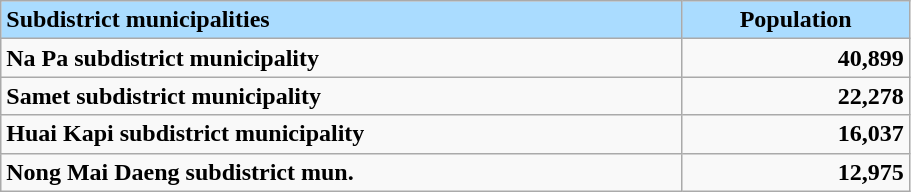<table class="wikitable" style="width:48%; display:inline-table;">
<tr>
<td style= "background: #aadcff;"><strong>Subdistrict municipalities</strong></td>
<td style= "background: #aadcff; text-align:center;"><strong>Population</strong></td>
</tr>
<tr>
<td><strong>Na Pa subdistrict municipality</strong></td>
<td style="text-align:right;"><strong>40,899</strong></td>
</tr>
<tr>
<td><strong>Samet subdistrict municipality</strong></td>
<td style="text-align:right;"><strong>22,278</strong></td>
</tr>
<tr>
<td><strong>Huai Kapi subdistrict municipality</strong></td>
<td style="text-align:right;"><strong>16,037</strong></td>
</tr>
<tr>
<td><strong>Nong Mai Daeng subdistrict mun.</strong></td>
<td style="text-align:right;"><strong>12,975</strong></td>
</tr>
</table>
